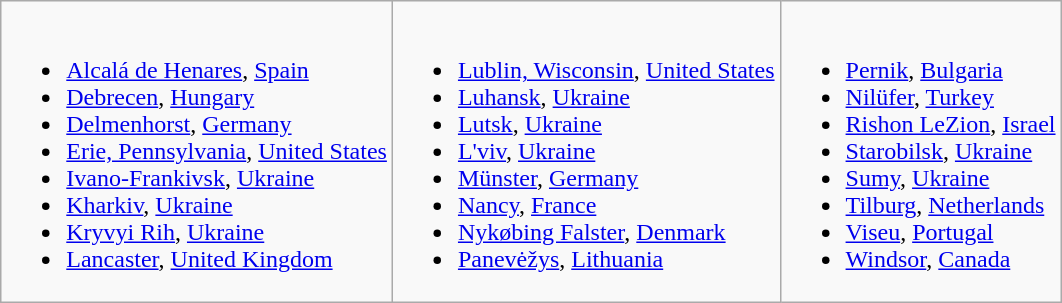<table class="wikitable">
<tr valign="top">
<td><br><ul><li> <a href='#'>Alcalá de Henares</a>, <a href='#'>Spain</a></li><li> <a href='#'>Debrecen</a>, <a href='#'>Hungary</a></li><li> <a href='#'>Delmenhorst</a>, <a href='#'>Germany</a></li><li> <a href='#'>Erie, Pennsylvania</a>, <a href='#'>United States</a></li><li> <a href='#'>Ivano-Frankivsk</a>, <a href='#'>Ukraine</a></li><li> <a href='#'>Kharkiv</a>, <a href='#'>Ukraine</a></li><li> <a href='#'>Kryvyi Rih</a>, <a href='#'>Ukraine</a></li><li> <a href='#'>Lancaster</a>, <a href='#'>United Kingdom</a></li></ul></td>
<td><br><ul><li> <a href='#'>Lublin, Wisconsin</a>, <a href='#'>United States</a></li><li> <a href='#'>Luhansk</a>, <a href='#'>Ukraine</a></li><li> <a href='#'>Lutsk</a>, <a href='#'>Ukraine</a></li><li> <a href='#'>L'viv</a>, <a href='#'>Ukraine</a></li><li> <a href='#'>Münster</a>, <a href='#'>Germany</a></li><li> <a href='#'>Nancy</a>, <a href='#'>France</a></li><li> <a href='#'>Nykøbing Falster</a>, <a href='#'>Denmark</a></li><li> <a href='#'>Panevėžys</a>, <a href='#'>Lithuania</a></li></ul></td>
<td><br><ul><li> <a href='#'>Pernik</a>, <a href='#'>Bulgaria</a></li><li> <a href='#'>Nilüfer</a>, <a href='#'>Turkey</a></li><li> <a href='#'>Rishon LeZion</a>, <a href='#'>Israel</a></li><li> <a href='#'>Starobilsk</a>, <a href='#'>Ukraine</a></li><li> <a href='#'>Sumy</a>, <a href='#'>Ukraine</a></li><li> <a href='#'>Tilburg</a>, <a href='#'>Netherlands</a></li><li> <a href='#'>Viseu</a>, <a href='#'>Portugal</a></li><li> <a href='#'>Windsor</a>, <a href='#'>Canada</a></li></ul></td>
</tr>
</table>
